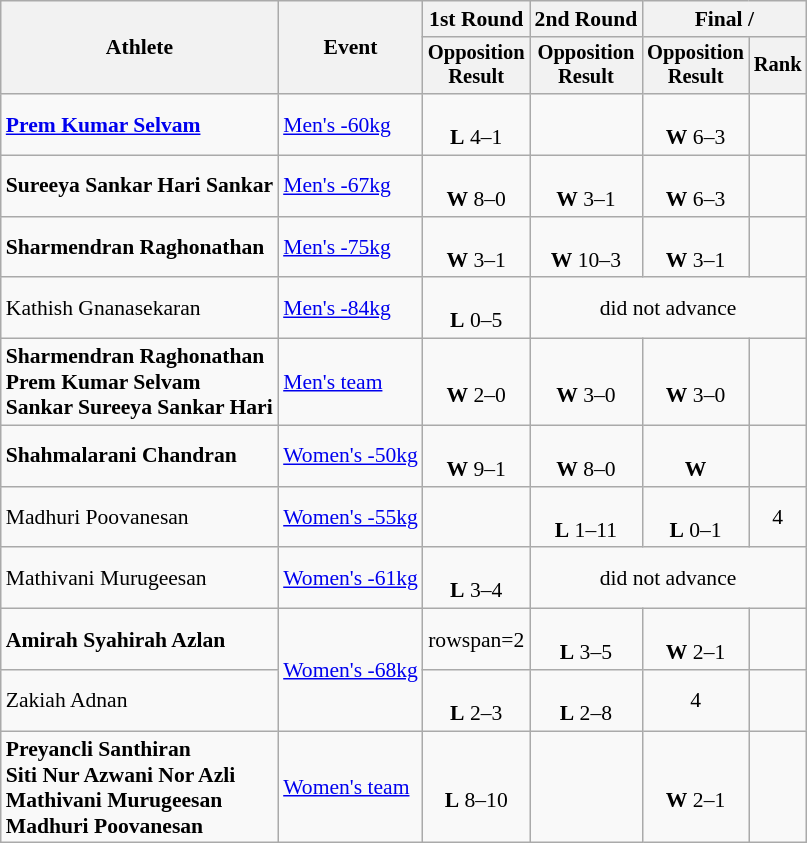<table class="wikitable" style="font-size:90%">
<tr>
<th rowspan=2>Athlete</th>
<th rowspan=2>Event</th>
<th>1st Round</th>
<th>2nd Round</th>
<th colspan=2>Final / </th>
</tr>
<tr style="font-size:95%">
<th>Opposition<br>Result</th>
<th>Opposition<br>Result</th>
<th>Opposition<br>Result</th>
<th>Rank</th>
</tr>
<tr align=center>
<td align=left><strong><a href='#'>Prem Kumar Selvam</a></strong></td>
<td align=left><a href='#'>Men's -60kg</a></td>
<td><br> <strong>L</strong> 4–1</td>
<td></td>
<td><br> <strong>W</strong> 6–3</td>
<td></td>
</tr>
<tr align=center>
<td align=left><strong>Sureeya Sankar Hari Sankar</strong></td>
<td align=left><a href='#'>Men's -67kg</a></td>
<td><br> <strong>W</strong> 8–0</td>
<td><br> <strong>W</strong> 3–1</td>
<td><br> <strong>W</strong> 6–3</td>
<td></td>
</tr>
<tr align=center>
<td align=left><strong>Sharmendran Raghonathan</strong></td>
<td align=left><a href='#'>Men's -75kg</a></td>
<td><br> <strong>W</strong> 3–1</td>
<td><br> <strong>W</strong> 10–3</td>
<td><br> <strong>W</strong> 3–1</td>
<td></td>
</tr>
<tr align=center>
<td align=left>Kathish Gnanasekaran</td>
<td align=left><a href='#'>Men's -84kg</a></td>
<td><br> <strong>L</strong> 0–5</td>
<td colspan=3>did not advance</td>
</tr>
<tr align=center>
<td align=left><strong>Sharmendran Raghonathan<br>Prem Kumar Selvam<br>Sankar Sureeya Sankar Hari</strong></td>
<td align=left><a href='#'>Men's team</a></td>
<td><br> <strong>W</strong> 2–0</td>
<td><br> <strong>W</strong> 3–0</td>
<td><br> <strong>W</strong> 3–0</td>
<td></td>
</tr>
<tr align=center>
<td align=left><strong>Shahmalarani Chandran</strong></td>
<td align=left><a href='#'>Women's -50kg</a></td>
<td><br> <strong>W</strong> 9–1</td>
<td><br> <strong>W</strong> 8–0</td>
<td><br> <strong>W</strong> </td>
<td></td>
</tr>
<tr align=center>
<td align=left>Madhuri Poovanesan</td>
<td align=left><a href='#'>Women's -55kg</a></td>
<td></td>
<td><br> <strong>L</strong> 1–11</td>
<td><br> <strong>L</strong> 0–1</td>
<td>4</td>
</tr>
<tr align=center>
<td align=left>Mathivani Murugeesan</td>
<td align=left><a href='#'>Women's -61kg</a></td>
<td><br> <strong>L</strong> 3–4</td>
<td colspan=3>did not advance</td>
</tr>
<tr align=center>
<td align=left><strong>Amirah Syahirah Azlan</strong></td>
<td align=left rowspan=2><a href='#'>Women's -68kg</a></td>
<td>rowspan=2 </td>
<td><br> <strong>L</strong> 3–5</td>
<td><br> <strong>W</strong> 2–1</td>
<td></td>
</tr>
<tr align=center>
<td align=left>Zakiah Adnan</td>
<td><br> <strong>L</strong> 2–3</td>
<td><br> <strong>L</strong> 2–8</td>
<td>4</td>
</tr>
<tr align=center>
<td align=left><strong>Preyancli Santhiran<br>Siti Nur Azwani Nor Azli<br>Mathivani Murugeesan<br>Madhuri Poovanesan</strong></td>
<td align=left><a href='#'>Women's team</a></td>
<td><br> <strong>L</strong> 8–10</td>
<td></td>
<td><br> <strong>W</strong> 2–1</td>
<td></td>
</tr>
</table>
